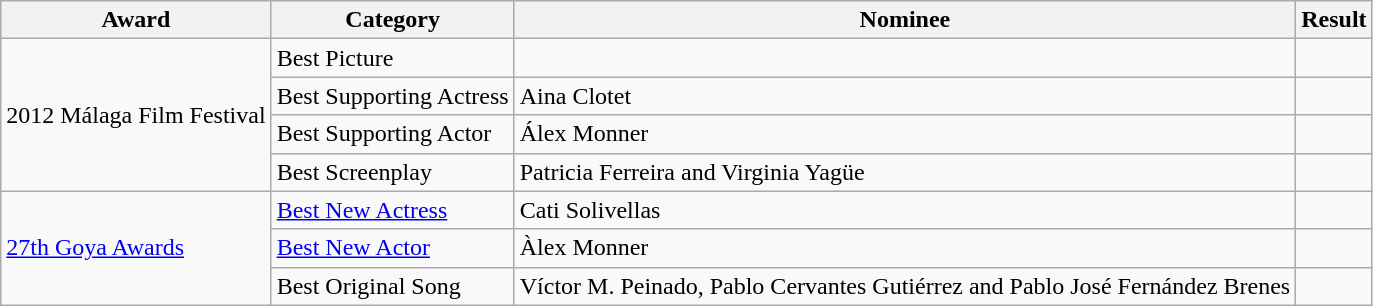<table class="wikitable">
<tr>
<th>Award</th>
<th>Category</th>
<th>Nominee</th>
<th>Result</th>
</tr>
<tr>
<td rowspan=4>2012 Málaga Film Festival</td>
<td>Best Picture</td>
<td></td>
<td></td>
</tr>
<tr>
<td>Best Supporting Actress</td>
<td>Aina Clotet</td>
<td></td>
</tr>
<tr>
<td>Best Supporting Actor</td>
<td>Álex Monner</td>
<td></td>
</tr>
<tr>
<td>Best Screenplay</td>
<td>Patricia Ferreira and Virginia Yagüe</td>
<td></td>
</tr>
<tr>
<td rowspan=3><a href='#'>27th Goya Awards</a></td>
<td><a href='#'>Best New Actress</a></td>
<td>Cati Solivellas</td>
<td></td>
</tr>
<tr>
<td><a href='#'>Best New Actor</a></td>
<td>Àlex Monner</td>
<td></td>
</tr>
<tr>
<td>Best Original Song</td>
<td>Víctor M. Peinado, Pablo Cervantes Gutiérrez and Pablo José Fernández Brenes</td>
<td></td>
</tr>
</table>
